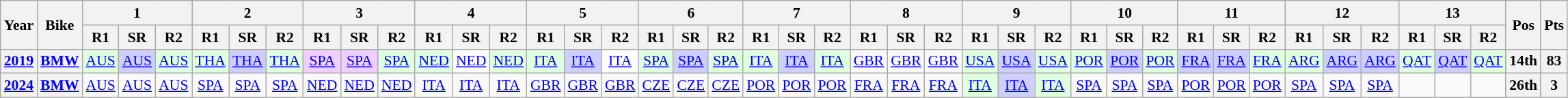<table class="wikitable" style="text-align:center; font-size:90%">
<tr>
<th valign="middle" rowspan=2>Year</th>
<th valign="middle" rowspan=2>Bike</th>
<th colspan=3>1</th>
<th colspan=3>2</th>
<th colspan=3>3</th>
<th colspan=3>4</th>
<th colspan=3>5</th>
<th colspan=3>6</th>
<th colspan=3>7</th>
<th colspan=3>8</th>
<th colspan=3>9</th>
<th colspan=3>10</th>
<th colspan=3>11</th>
<th colspan=3>12</th>
<th colspan=3>13</th>
<th rowspan=2>Pos</th>
<th rowspan=2>Pts</th>
</tr>
<tr>
<th>R1</th>
<th>SR</th>
<th>R2</th>
<th>R1</th>
<th>SR</th>
<th>R2</th>
<th>R1</th>
<th>SR</th>
<th>R2</th>
<th>R1</th>
<th>SR</th>
<th>R2</th>
<th>R1</th>
<th>SR</th>
<th>R2</th>
<th>R1</th>
<th>SR</th>
<th>R2</th>
<th>R1</th>
<th>SR</th>
<th>R2</th>
<th>R1</th>
<th>SR</th>
<th>R2</th>
<th>R1</th>
<th>SR</th>
<th>R2</th>
<th>R1</th>
<th>SR</th>
<th>R2</th>
<th>R1</th>
<th>SR</th>
<th>R2</th>
<th>R1</th>
<th>SR</th>
<th>R2</th>
<th>R1</th>
<th>SR</th>
<th>R2</th>
</tr>
<tr>
<th><a href='#'>2019</a></th>
<th><a href='#'>BMW</a></th>
<td style="background:#dfffdf;"><a href='#'>AUS</a><br></td>
<td style="background:#cfcfff;"><a href='#'>AUS</a><br></td>
<td style="background:#dfffdf;"><a href='#'>AUS</a><br></td>
<td style="background:#dfffdf;"><a href='#'>THA</a><br></td>
<td style="background:#cfcfff;"><a href='#'>THA</a><br></td>
<td style="background:#dfffdf;"><a href='#'>THA</a><br></td>
<td style="background:#efcfff;"><a href='#'>SPA</a><br></td>
<td style="background:#efcfff;"><a href='#'>SPA</a><br></td>
<td style="background:#dfffdf;"><a href='#'>SPA</a><br></td>
<td style="background:#dfffdf;"><a href='#'>NED</a><br></td>
<td style="background:#ffffff;"><a href='#'>NED</a><br></td>
<td style="background:#dfffdf;"><a href='#'>NED</a><br></td>
<td style="background:#dfffdf;"><a href='#'>ITA</a><br></td>
<td style="background:#cfcfff;"><a href='#'>ITA</a><br></td>
<td style="background:#ffffff;"><a href='#'>ITA</a><br></td>
<td style="background:#dfffdf;"><a href='#'>SPA</a><br></td>
<td style="background:#cfcfff;"><a href='#'>SPA</a><br></td>
<td style="background:#dfffdf;"><a href='#'>SPA</a><br></td>
<td style="background:#dfffdf;"><a href='#'>ITA</a><br></td>
<td style="background:#cfcfff;"><a href='#'>ITA</a><br></td>
<td style="background:#dfffdf;"><a href='#'>ITA</a><br></td>
<td><a href='#'>GBR</a></td>
<td><a href='#'>GBR</a></td>
<td><a href='#'>GBR</a></td>
<td style="background:#dfffdf;"><a href='#'>USA</a><br></td>
<td style="background:#cfcfff;"><a href='#'>USA</a><br></td>
<td style="background:#dfffdf;"><a href='#'>USA</a><br></td>
<td style="background:#dfffdf;"><a href='#'>POR</a><br></td>
<td style="background:#cfcfff;"><a href='#'>POR</a><br></td>
<td style="background:#dfffdf;"><a href='#'>POR</a><br></td>
<td style="background:#cfcfff;"><a href='#'>FRA</a><br></td>
<td style="background:#cfcfff;"><a href='#'>FRA</a><br></td>
<td style="background:#dfffdf;"><a href='#'>FRA</a><br></td>
<td style="background:#dfffdf;"><a href='#'>ARG</a><br></td>
<td style="background:#cfcfff;"><a href='#'>ARG</a><br></td>
<td style="background:#cfcfff;"><a href='#'>ARG</a><br></td>
<td style="background:#dfffdf;"><a href='#'>QAT</a><br></td>
<td style="background:#cfcfff;"><a href='#'>QAT</a><br></td>
<td style="background:#dfffdf;"><a href='#'>QAT</a><br></td>
<th>14th</th>
<th>83</th>
</tr>
<tr>
<th><a href='#'>2024</a></th>
<th><a href='#'>BMW</a></th>
<td><a href='#'>AUS</a></td>
<td><a href='#'>AUS</a></td>
<td><a href='#'>AUS</a></td>
<td><a href='#'>SPA</a></td>
<td><a href='#'>SPA</a></td>
<td><a href='#'>SPA</a></td>
<td><a href='#'>NED</a></td>
<td><a href='#'>NED</a></td>
<td><a href='#'>NED</a></td>
<td><a href='#'>ITA</a></td>
<td><a href='#'>ITA</a></td>
<td><a href='#'>ITA</a></td>
<td><a href='#'>GBR</a></td>
<td><a href='#'>GBR</a></td>
<td><a href='#'>GBR</a></td>
<td><a href='#'>CZE</a></td>
<td><a href='#'>CZE</a></td>
<td><a href='#'>CZE</a></td>
<td><a href='#'>POR</a></td>
<td><a href='#'>POR</a></td>
<td><a href='#'>POR</a></td>
<td><a href='#'>FRA</a></td>
<td><a href='#'>FRA</a></td>
<td><a href='#'>FRA</a></td>
<td style="background:#DFFFDF;"><a href='#'>ITA</a><br></td>
<td style="background:#CFCFFF;"><a href='#'>ITA</a><br></td>
<td style="background:#DFFFDF;"><a href='#'>ITA</a><br></td>
<td><a href='#'>SPA</a></td>
<td><a href='#'>SPA</a></td>
<td><a href='#'>SPA</a></td>
<td><a href='#'>POR</a></td>
<td><a href='#'>POR</a></td>
<td><a href='#'>POR</a></td>
<td><a href='#'>SPA</a></td>
<td><a href='#'>SPA</a></td>
<td><a href='#'>SPA</a></td>
<td></td>
<td></td>
<td></td>
<th>26th</th>
<th>3</th>
</tr>
</table>
